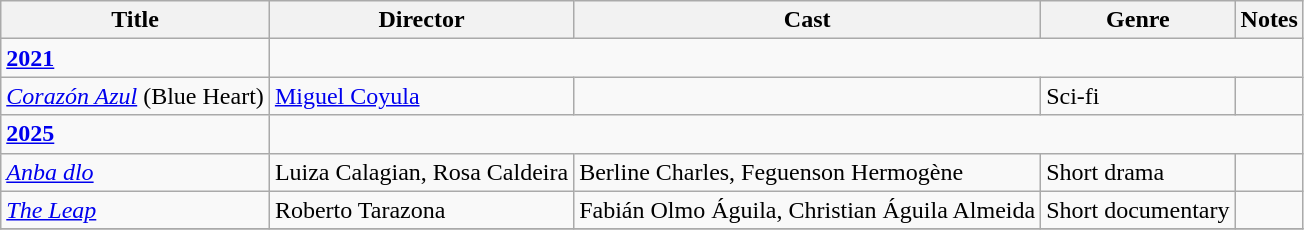<table class="wikitable">
<tr>
<th>Title</th>
<th>Director</th>
<th>Cast</th>
<th>Genre</th>
<th>Notes</th>
</tr>
<tr>
<td><strong><a href='#'>2021</a></strong></td>
</tr>
<tr>
<td><em><a href='#'>Corazón Azul</a></em> (Blue Heart)</td>
<td><a href='#'>Miguel Coyula</a></td>
<td></td>
<td>Sci-fi</td>
<td></td>
</tr>
<tr>
<td><strong><a href='#'>2025</a></strong></td>
</tr>
<tr>
<td><em><a href='#'>Anba dlo</a></em></td>
<td>Luiza Calagian, Rosa Caldeira</td>
<td>Berline Charles, Feguenson Hermogène</td>
<td>Short drama</td>
<td></td>
</tr>
<tr>
<td><em><a href='#'>The Leap</a></em></td>
<td>Roberto Tarazona</td>
<td>Fabián Olmo Águila, Christian Águila Almeida</td>
<td>Short documentary</td>
<td></td>
</tr>
<tr>
</tr>
</table>
